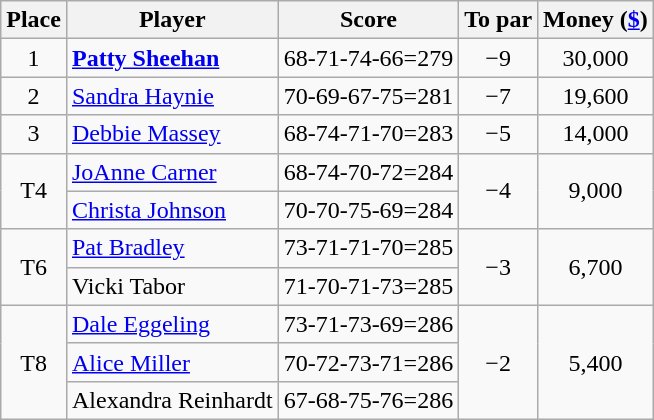<table class="wikitable">
<tr>
<th>Place</th>
<th>Player</th>
<th>Score</th>
<th>To par</th>
<th>Money (<a href='#'>$</a>)</th>
</tr>
<tr>
<td align=center>1</td>
<td> <strong><a href='#'>Patty Sheehan</a></strong></td>
<td>68-71-74-66=279</td>
<td align=center>−9</td>
<td align=center>30,000</td>
</tr>
<tr>
<td align=center>2</td>
<td> <a href='#'>Sandra Haynie</a></td>
<td>70-69-67-75=281</td>
<td align=center>−7</td>
<td align=center>19,600</td>
</tr>
<tr>
<td align=center>3</td>
<td> <a href='#'>Debbie Massey</a></td>
<td>68-74-71-70=283</td>
<td align=center>−5</td>
<td align=center>14,000</td>
</tr>
<tr>
<td align=center rowspan=2>T4</td>
<td> <a href='#'>JoAnne Carner</a></td>
<td>68-74-70-72=284</td>
<td align=center rowspan=2>−4</td>
<td align=center rowspan=2>9,000</td>
</tr>
<tr>
<td> <a href='#'>Christa Johnson</a></td>
<td>70-70-75-69=284</td>
</tr>
<tr>
<td align=center rowspan=2>T6</td>
<td> <a href='#'>Pat Bradley</a></td>
<td>73-71-71-70=285</td>
<td align=center rowspan=2>−3</td>
<td align=center rowspan=2>6,700</td>
</tr>
<tr>
<td> Vicki Tabor</td>
<td>71-70-71-73=285</td>
</tr>
<tr>
<td align=center rowspan=3>T8</td>
<td> <a href='#'>Dale Eggeling</a></td>
<td>73-71-73-69=286</td>
<td align=center rowspan=3>−2</td>
<td align=center rowspan=3>5,400</td>
</tr>
<tr>
<td> <a href='#'>Alice Miller</a></td>
<td>70-72-73-71=286</td>
</tr>
<tr>
<td> Alexandra Reinhardt</td>
<td>67-68-75-76=286</td>
</tr>
</table>
